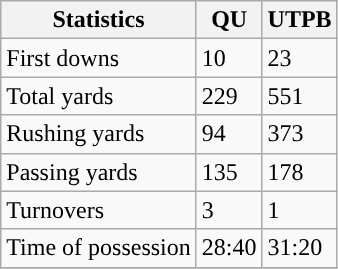<table class="wikitable" style="float: left;">
<tr>
<th>Statistics</th>
<th>QU</th>
<th>UTPB</th>
</tr>
<tr>
<td>First downs</td>
<td>10</td>
<td>23</td>
</tr>
<tr>
<td>Total yards</td>
<td>229</td>
<td>551</td>
</tr>
<tr>
<td>Rushing yards</td>
<td>94</td>
<td>373</td>
</tr>
<tr>
<td>Passing yards</td>
<td>135</td>
<td>178</td>
</tr>
<tr>
<td>Turnovers</td>
<td>3</td>
<td>1</td>
</tr>
<tr>
<td>Time of possession</td>
<td>28:40</td>
<td>31:20</td>
</tr>
<tr>
</tr>
</table>
